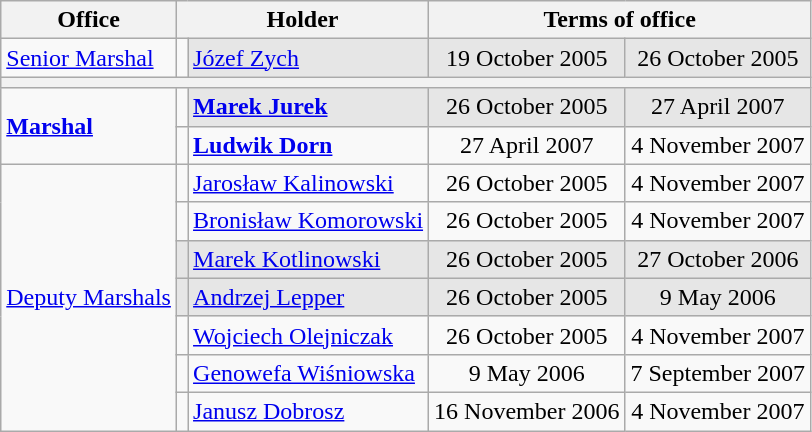<table class="wikitable" style="text-align: center;">
<tr>
<th>Office</th>
<th colspan="2">Holder</th>
<th colspan="2">Terms of office</th>
</tr>
<tr>
<td style="text-align: left;"><a href='#'>Senior Marshal</a></td>
<td></td>
<td style="background: #E6E6E6; text-align: left;"><a href='#'>Józef Zych</a></td>
<td style="background: #E6E6E6;">19 October 2005</td>
<td style="background: #E6E6E6;">26 October 2005</td>
</tr>
<tr>
<th colspan="5" cheigh=1em></th>
</tr>
<tr>
<td rowspan="2" style="text-align: left;"><strong><a href='#'>Marshal</a></strong></td>
<td></td>
<td style="text-align: left; background: #E6E6E6;"><strong><a href='#'>Marek Jurek</a></strong></td>
<td style="background: #E6E6E6;">26 October 2005</td>
<td style="background: #E6E6E6;">27 April 2007<br></td>
</tr>
<tr>
<td></td>
<td style="text-align: left;"><strong><a href='#'>Ludwik Dorn</a></strong></td>
<td>27 April 2007</td>
<td>4 November 2007</td>
</tr>
<tr>
<td rowspan="7" style="text-align: left;"><a href='#'>Deputy Marshals</a></td>
<td></td>
<td style="text-align: left;"><a href='#'>Jarosław Kalinowski</a></td>
<td>26 October 2005</td>
<td>4 November 2007</td>
</tr>
<tr>
<td></td>
<td style="text-align: left;"><a href='#'>Bronisław Komorowski</a></td>
<td>26 October 2005</td>
<td>4 November 2007</td>
</tr>
<tr style="background: #E6E6E6;">
<td></td>
<td style="text-align: left;"><a href='#'>Marek Kotlinowski</a></td>
<td>26 October 2005</td>
<td>27 October 2006</td>
</tr>
<tr style="background: #E6E6E6;">
<td></td>
<td style="text-align: left;"><a href='#'>Andrzej Lepper</a></td>
<td>26 October 2005</td>
<td>9 May 2006<br></td>
</tr>
<tr>
<td></td>
<td style="text-align: left;"><a href='#'>Wojciech Olejniczak</a></td>
<td>26 October 2005</td>
<td>4 November 2007</td>
</tr>
<tr>
<td></td>
<td style="text-align: left;"><a href='#'>Genowefa Wiśniowska</a></td>
<td>9 May 2006</td>
<td>7 September 2007</td>
</tr>
<tr>
<td></td>
<td style="text-align: left;"><a href='#'>Janusz Dobrosz</a></td>
<td>16 November 2006</td>
<td>4 November 2007</td>
</tr>
</table>
